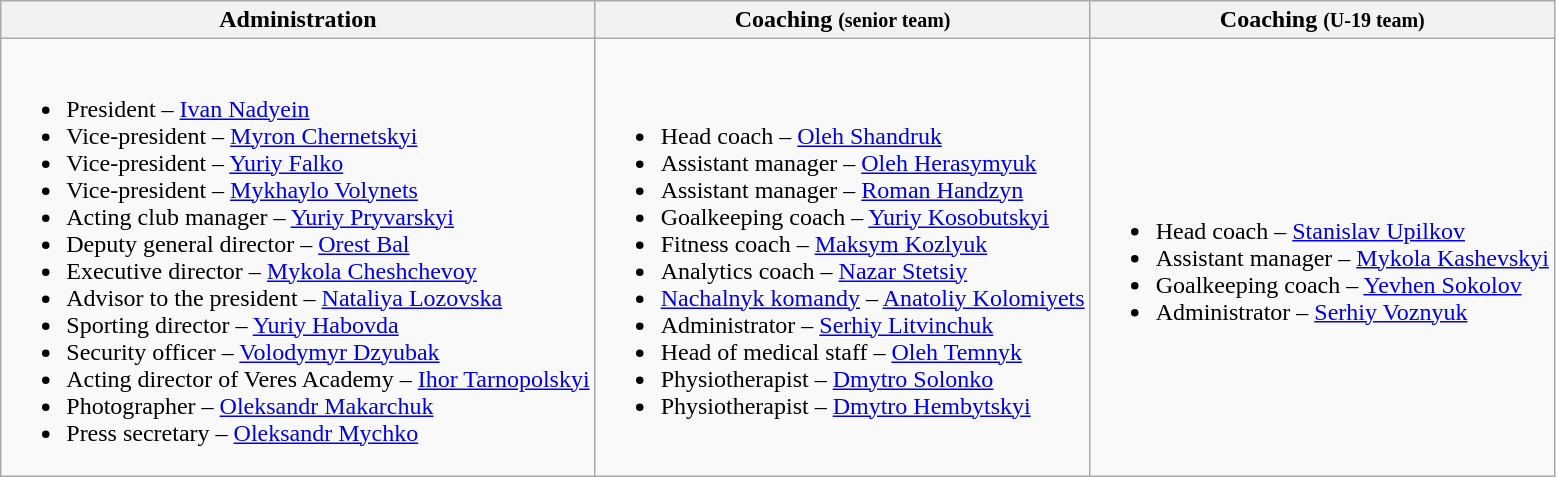<table class="wikitable">
<tr>
<th>Administration</th>
<th>Coaching <small>(senior team)</small></th>
<th>Coaching <small>(U-19 team)</small></th>
</tr>
<tr>
<td><br><ul><li>President –  <a href='#'>Ivan Nadyein</a></li><li>Vice-president –  <a href='#'>Myron Chernetskyi</a></li><li>Vice-president –  <a href='#'>Yuriy Falko</a></li><li>Vice-president –  <a href='#'>Mykhaylo Volynets</a></li><li>Acting club manager –  <a href='#'>Yuriy Pryvarskyi</a></li><li>Deputy general director –  <a href='#'>Orest Bal</a></li><li>Executive director –  <a href='#'>Mykola Cheshchevoy</a></li><li>Advisor to the president –  <a href='#'>Nataliya Lozovska</a></li><li>Sporting director –  <a href='#'>Yuriy Habovda</a></li><li>Security officer –  <a href='#'>Volodymyr Dzyubak</a></li><li>Acting director of Veres Academy –  <a href='#'>Ihor Tarnopolskyi</a></li><li>Photographer –  <a href='#'>Oleksandr Makarchuk</a></li><li>Press secretary –  <a href='#'>Oleksandr Mychko</a></li></ul></td>
<td><br><ul><li>Head coach –  <a href='#'>Oleh Shandruk</a></li><li>Assistant manager –  <a href='#'>Oleh Herasymyuk</a></li><li>Assistant manager –  <a href='#'>Roman Handzyn</a></li><li>Goalkeeping coach –  <a href='#'>Yuriy Kosobutskyi</a></li><li>Fitness coach –  <a href='#'>Maksym Kozlyuk</a></li><li>Analytics coach –  <a href='#'>Nazar Stetsiy</a></li><li><a href='#'>Nachalnyk komandy</a> –  <a href='#'>Anatoliy Kolomiyets</a></li><li>Administrator –  <a href='#'>Serhiy Litvinchuk</a></li><li>Head of medical staff –  <a href='#'>Oleh Temnyk</a></li><li>Physiotherapist –  <a href='#'>Dmytro Solonko</a></li><li>Physiotherapist –  <a href='#'>Dmytro Hembytskyi</a></li></ul></td>
<td><br><ul><li>Head coach –  <a href='#'>Stanislav Upilkov</a></li><li>Assistant manager –  <a href='#'>Mykola Kashevskyi</a></li><li>Goalkeeping coach –  <a href='#'>Yevhen Sokolov</a></li><li>Administrator –  <a href='#'>Serhiy Voznyuk</a></li></ul></td>
</tr>
</table>
